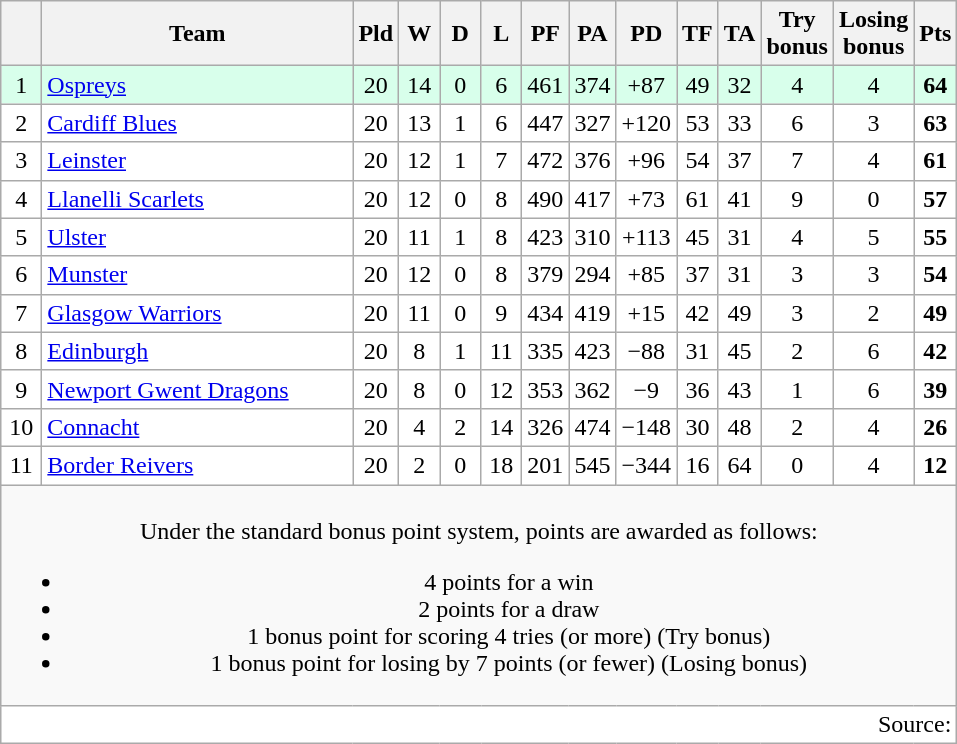<table class="wikitable" style="float:left; margin-right:15px; text-align: center;">
<tr>
<th width="20"></th>
<th width="200">Team</th>
<th width="20">Pld</th>
<th width="20">W</th>
<th width="20">D</th>
<th width="20">L</th>
<th width="20">PF</th>
<th width="20">PA</th>
<th width="20">PD</th>
<th width="20">TF</th>
<th width="20">TA</th>
<th width="20">Try bonus</th>
<th width="20">Losing bonus</th>
<th width="20">Pts</th>
</tr>
<tr bgcolor=#d8ffeb align=center>
<td>1</td>
<td align=left> <a href='#'>Ospreys</a></td>
<td>20</td>
<td>14</td>
<td>0</td>
<td>6</td>
<td>461</td>
<td>374</td>
<td>+87</td>
<td>49</td>
<td>32</td>
<td>4</td>
<td>4</td>
<td><strong>64</strong></td>
</tr>
<tr bgcolor=#ffffff align=center>
<td>2</td>
<td align=left> <a href='#'>Cardiff Blues</a></td>
<td>20</td>
<td>13</td>
<td>1</td>
<td>6</td>
<td>447</td>
<td>327</td>
<td>+120</td>
<td>53</td>
<td>33</td>
<td>6</td>
<td>3</td>
<td><strong>63</strong></td>
</tr>
<tr bgcolor=#ffffff align=center>
<td>3</td>
<td align=left> <a href='#'>Leinster</a></td>
<td>20</td>
<td>12</td>
<td>1</td>
<td>7</td>
<td>472</td>
<td>376</td>
<td>+96</td>
<td>54</td>
<td>37</td>
<td>7</td>
<td>4</td>
<td><strong>61</strong></td>
</tr>
<tr bgcolor=#ffffff align=center>
<td>4</td>
<td align=left> <a href='#'>Llanelli Scarlets</a></td>
<td>20</td>
<td>12</td>
<td>0</td>
<td>8</td>
<td>490</td>
<td>417</td>
<td>+73</td>
<td>61</td>
<td>41</td>
<td>9</td>
<td>0</td>
<td><strong>57</strong></td>
</tr>
<tr bgcolor=#ffffff align=center>
<td>5</td>
<td align=left> <a href='#'>Ulster</a></td>
<td>20</td>
<td>11</td>
<td>1</td>
<td>8</td>
<td>423</td>
<td>310</td>
<td>+113</td>
<td>45</td>
<td>31</td>
<td>4</td>
<td>5</td>
<td><strong>55</strong></td>
</tr>
<tr bgcolor=#ffffff align=center>
<td>6</td>
<td align=left> <a href='#'>Munster</a></td>
<td>20</td>
<td>12</td>
<td>0</td>
<td>8</td>
<td>379</td>
<td>294</td>
<td>+85</td>
<td>37</td>
<td>31</td>
<td>3</td>
<td>3</td>
<td><strong>54</strong></td>
</tr>
<tr bgcolor=#ffffff align=center>
<td>7</td>
<td align=left> <a href='#'>Glasgow Warriors</a></td>
<td>20</td>
<td>11</td>
<td>0</td>
<td>9</td>
<td>434</td>
<td>419</td>
<td>+15</td>
<td>42</td>
<td>49</td>
<td>3</td>
<td>2</td>
<td><strong>49</strong></td>
</tr>
<tr bgcolor=#ffffff align=center>
<td>8</td>
<td align=left> <a href='#'>Edinburgh</a></td>
<td>20</td>
<td>8</td>
<td>1</td>
<td>11</td>
<td>335</td>
<td>423</td>
<td>−88</td>
<td>31</td>
<td>45</td>
<td>2</td>
<td>6</td>
<td><strong>42</strong></td>
</tr>
<tr bgcolor=#ffffff align=center>
<td>9</td>
<td align=left> <a href='#'>Newport Gwent Dragons</a></td>
<td>20</td>
<td>8</td>
<td>0</td>
<td>12</td>
<td>353</td>
<td>362</td>
<td>−9</td>
<td>36</td>
<td>43</td>
<td>1</td>
<td>6</td>
<td><strong>39</strong></td>
</tr>
<tr bgcolor=#ffffff align=center>
<td>10</td>
<td align=left> <a href='#'>Connacht</a></td>
<td>20</td>
<td>4</td>
<td>2</td>
<td>14</td>
<td>326</td>
<td>474</td>
<td>−148</td>
<td>30</td>
<td>48</td>
<td>2</td>
<td>4</td>
<td><strong>26</strong></td>
</tr>
<tr bgcolor=#ffffff align=center>
<td>11</td>
<td align=left> <a href='#'>Border Reivers</a></td>
<td>20</td>
<td>2</td>
<td>0</td>
<td>18</td>
<td>201</td>
<td>545</td>
<td>−344</td>
<td>16</td>
<td>64</td>
<td>0</td>
<td>4</td>
<td><strong>12</strong></td>
</tr>
<tr>
<td colspan="14"><br>Under the standard bonus point system, points are awarded as follows:<ul><li>4 points for a win</li><li>2 points for a draw</li><li>1 bonus point for scoring 4 tries (or more) (Try bonus)</li><li>1 bonus point for losing by 7 points (or fewer) (Losing bonus)</li></ul></td>
</tr>
<tr>
<td colspan="14" style="text-align:right; background:#fff;" cellpadding="0" cellspacing="0">Source:  </td>
</tr>
</table>
